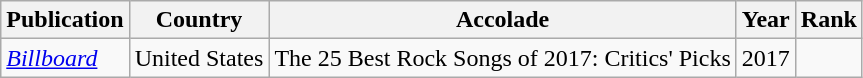<table class="wikitable">
<tr>
<th>Publication</th>
<th>Country</th>
<th>Accolade</th>
<th>Year</th>
<th style="text-align:center;">Rank</th>
</tr>
<tr>
<td><em><a href='#'>Billboard</a></em></td>
<td>United States</td>
<td>The 25 Best Rock Songs of 2017: Critics' Picks</td>
<td>2017</td>
<td></td>
</tr>
</table>
